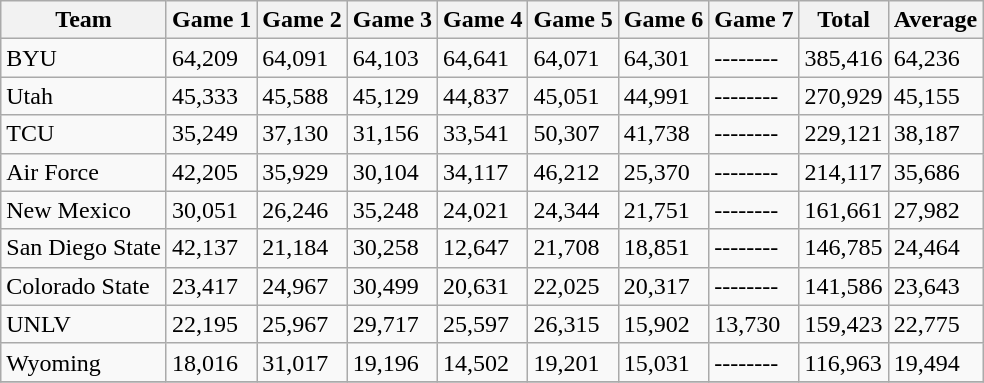<table class="wikitable">
<tr>
<th>Team</th>
<th>Game 1</th>
<th>Game 2</th>
<th>Game 3</th>
<th>Game 4</th>
<th>Game 5</th>
<th>Game 6</th>
<th>Game 7</th>
<th>Total</th>
<th>Average</th>
</tr>
<tr>
<td>BYU</td>
<td>64,209</td>
<td>64,091</td>
<td>64,103</td>
<td>64,641</td>
<td>64,071</td>
<td>64,301</td>
<td>--------</td>
<td>385,416</td>
<td>64,236</td>
</tr>
<tr>
<td>Utah</td>
<td>45,333</td>
<td>45,588</td>
<td>45,129</td>
<td>44,837</td>
<td>45,051</td>
<td>44,991</td>
<td>--------</td>
<td>270,929</td>
<td>45,155</td>
</tr>
<tr>
<td>TCU</td>
<td>35,249</td>
<td>37,130</td>
<td>31,156</td>
<td>33,541</td>
<td>50,307</td>
<td>41,738</td>
<td>--------</td>
<td>229,121</td>
<td>38,187</td>
</tr>
<tr>
<td>Air Force</td>
<td>42,205</td>
<td>35,929</td>
<td>30,104</td>
<td>34,117</td>
<td>46,212</td>
<td>25,370</td>
<td>--------</td>
<td>214,117</td>
<td>35,686</td>
</tr>
<tr>
<td>New Mexico</td>
<td>30,051</td>
<td>26,246</td>
<td>35,248</td>
<td>24,021</td>
<td>24,344</td>
<td>21,751</td>
<td>--------</td>
<td>161,661</td>
<td>27,982</td>
</tr>
<tr>
<td>San Diego State</td>
<td>42,137</td>
<td>21,184</td>
<td>30,258</td>
<td>12,647</td>
<td>21,708</td>
<td>18,851</td>
<td>--------</td>
<td>146,785</td>
<td>24,464</td>
</tr>
<tr>
<td>Colorado State</td>
<td>23,417</td>
<td>24,967</td>
<td>30,499</td>
<td>20,631</td>
<td>22,025</td>
<td>20,317</td>
<td>--------</td>
<td>141,586</td>
<td>23,643</td>
</tr>
<tr>
<td>UNLV</td>
<td>22,195</td>
<td>25,967</td>
<td>29,717</td>
<td>25,597</td>
<td>26,315</td>
<td>15,902</td>
<td>13,730</td>
<td>159,423</td>
<td>22,775</td>
</tr>
<tr>
<td>Wyoming</td>
<td>18,016</td>
<td>31,017</td>
<td>19,196</td>
<td>14,502</td>
<td>19,201</td>
<td>15,031</td>
<td>--------</td>
<td>116,963</td>
<td>19,494</td>
</tr>
<tr>
</tr>
</table>
